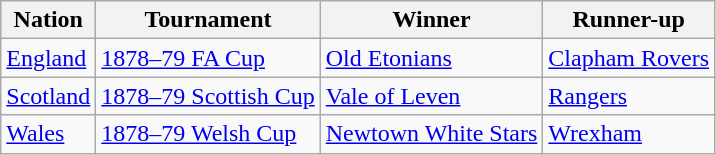<table class="wikitable">
<tr>
<th>Nation</th>
<th>Tournament</th>
<th>Winner</th>
<th>Runner-up</th>
</tr>
<tr>
<td> <a href='#'>England</a></td>
<td><a href='#'>1878–79 FA Cup</a></td>
<td><a href='#'>Old Etonians</a></td>
<td><a href='#'>Clapham Rovers</a></td>
</tr>
<tr>
<td> <a href='#'>Scotland</a></td>
<td><a href='#'>1878–79 Scottish Cup</a></td>
<td><a href='#'>Vale of Leven</a></td>
<td><a href='#'>Rangers</a></td>
</tr>
<tr>
<td> <a href='#'>Wales</a></td>
<td><a href='#'>1878–79 Welsh Cup</a></td>
<td><a href='#'>Newtown White Stars</a></td>
<td><a href='#'>Wrexham</a></td>
</tr>
</table>
